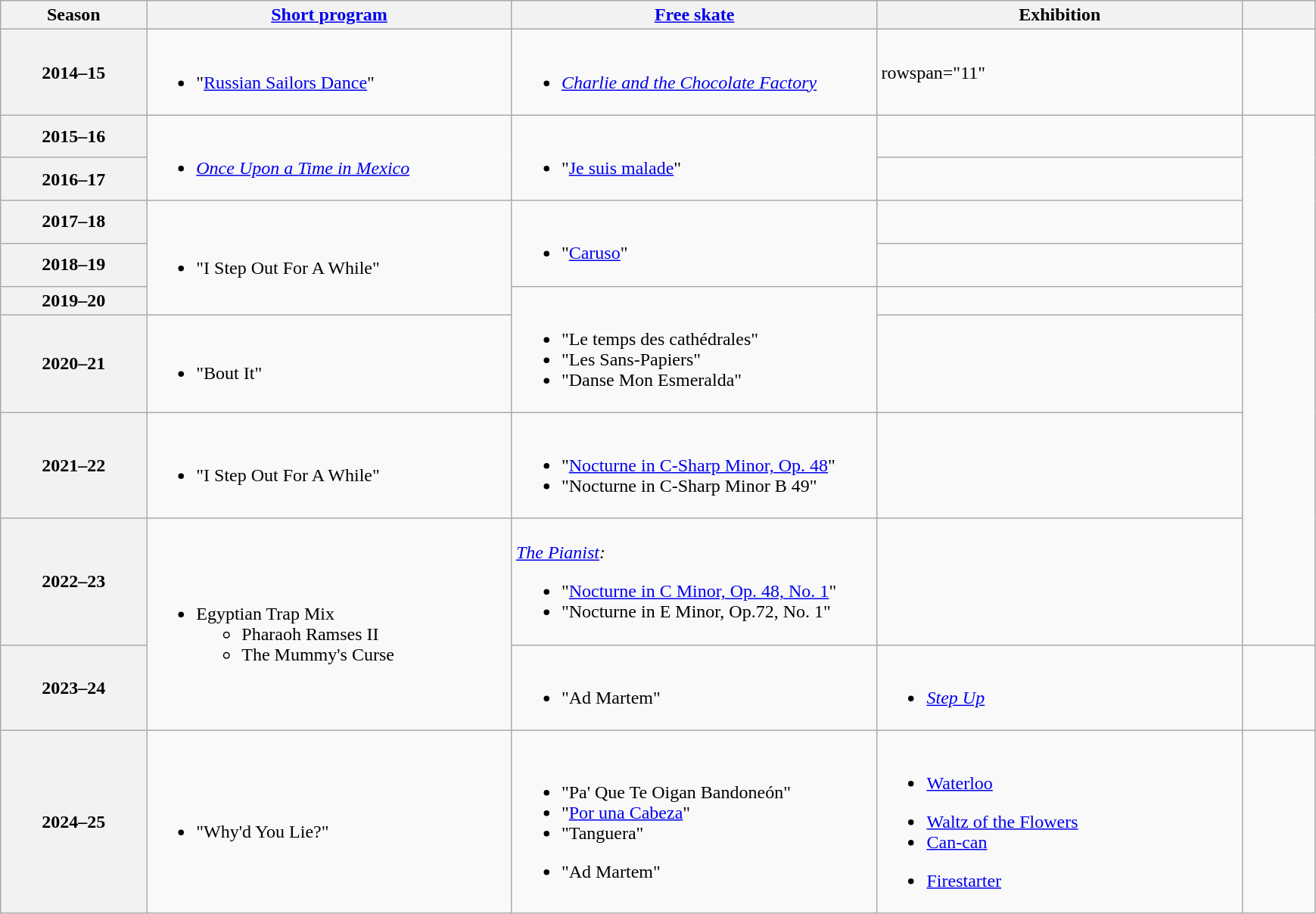<table class="wikitable unsortable" style="text-align:left">
<tr>
<th scope="col" style="text-align:center; width:10%">Season</th>
<th scope="col" style="text-align:center; width:25%"><a href='#'>Short program</a></th>
<th scope="col" style="text-align:center; width:25%"><a href='#'>Free skate</a></th>
<th scope="col" style="text-align:center; width:25%">Exhibition</th>
<th scope="col" style="text-align:center; width:5%"></th>
</tr>
<tr>
<th scope="row">2014–15</th>
<td><br><ul><li>"<a href='#'>Russian Sailors Dance</a>"<br></li></ul></td>
<td><br><ul><li><em><a href='#'>Charlie and the Chocolate Factory</a></em><br></li></ul></td>
<td>rowspan="11" </td>
<td></td>
</tr>
<tr>
<th scope="row">2015–16</th>
<td rowspan="2"><br><ul><li><em><a href='#'>Once Upon a Time in Mexico</a></em><br></li></ul></td>
<td rowspan="2"><br><ul><li>"<a href='#'>Je suis malade</a>"<br></li></ul></td>
<td></td>
</tr>
<tr>
<th scope="row">2016–17</th>
<td></td>
</tr>
<tr>
<th scope="row">2017–18</th>
<td rowspan="3"><br><ul><li>"I Step Out For A While"<br></li></ul></td>
<td rowspan="2"><br><ul><li>"<a href='#'>Caruso</a>"<br></li></ul></td>
<td></td>
</tr>
<tr>
<th scope="row">2018–19</th>
<td></td>
</tr>
<tr>
<th scope="row">2019–20</th>
<td rowspan="2"><br><ul><li>"Le temps des cathédrales"<br></li><li>"Les Sans-Papiers"<br></li><li>"Danse Mon Esmeralda"<br></li></ul></td>
<td></td>
</tr>
<tr>
<th scope="row">2020–21</th>
<td rowspan="2"><br><ul><li>"Bout It"<br></li></ul></td>
<td></td>
</tr>
<tr>
<th scope="row" rowspan="2">2021–22</th>
<td rowspan="2"><br><ul><li>"<a href='#'>Nocturne in C-Sharp Minor, Op. 48</a>"</li><li>"Nocturne in C-Sharp Minor B 49"<br></li></ul></td>
<td rowspan="2"></td>
</tr>
<tr>
<td><br><ul><li>"I Step Out For A While"<br></li></ul></td>
</tr>
<tr>
<th scope="row" rowspan="2">2022–23</th>
<td rowspan="3"><br><ul><li>Egyptian Trap Mix<br><ul><li>Pharaoh Ramses II<br></li><li>The Mummy's Curse<br></li></ul></li></ul></td>
<td><br><em><a href='#'>The Pianist</a>:</em><ul><li>"<a href='#'>Nocturne in C Minor, Op. 48, No. 1</a>"</li><li>"Nocturne in E Minor, Op.72, No. 1"<br></li></ul></td>
<td rowspan="2"></td>
</tr>
<tr>
<td rowspan="2"><br><ul><li>"Ad Martem"<br></li></ul></td>
</tr>
<tr>
<th scope="row">2023–24</th>
<td><br><ul><li><em><a href='#'>Step Up</a></em><br></li></ul></td>
<td></td>
</tr>
<tr>
<th scope="row">2024–25</th>
<td><br><ul><li>"Why'd You Lie?"<br></li></ul></td>
<td><br><ul><li>"Pa' Que Te Oigan Bandoneón"<br></li><li>"<a href='#'>Por una Cabeza</a>"<br></li><li>"Tanguera"<br></li></ul><ul><li>"Ad Martem"<br></li></ul></td>
<td><br><ul><li><a href='#'>Waterloo</a> <br> </li></ul><ul><li><a href='#'>Waltz of the Flowers</a> <br> </li><li><a href='#'>Can-can</a> <br> </li></ul><ul><li><a href='#'>Firestarter</a> <br> </li></ul></td>
<td></td>
</tr>
</table>
